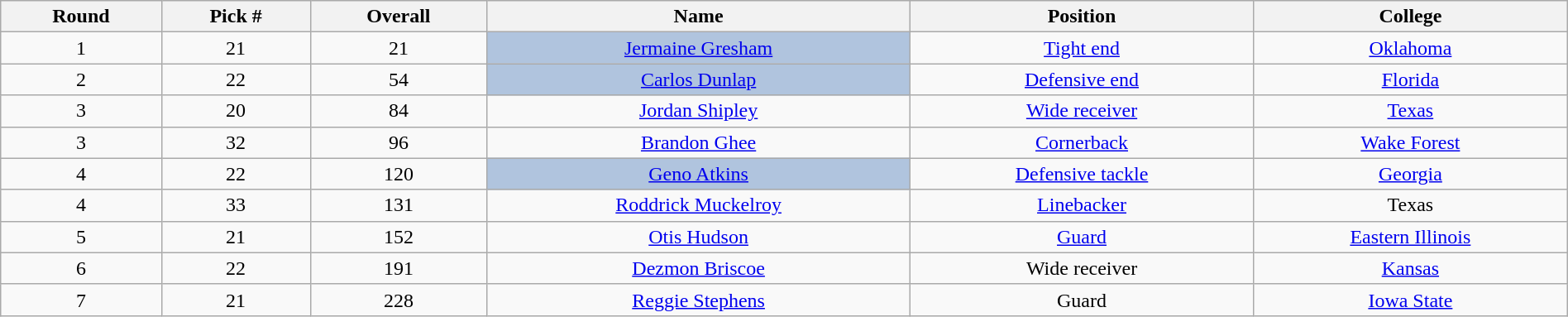<table class="wikitable sortable sortable" style="width: 100%; text-align:center">
<tr>
<th>Round</th>
<th>Pick #</th>
<th>Overall</th>
<th>Name</th>
<th>Position</th>
<th>College</th>
</tr>
<tr>
<td>1</td>
<td>21</td>
<td>21</td>
<td bgcolor=lightsteelblue><a href='#'>Jermaine Gresham</a></td>
<td><a href='#'>Tight end</a></td>
<td><a href='#'>Oklahoma</a></td>
</tr>
<tr>
<td>2</td>
<td>22</td>
<td>54</td>
<td bgcolor=lightsteelblue><a href='#'>Carlos Dunlap</a></td>
<td><a href='#'>Defensive end</a></td>
<td><a href='#'>Florida</a></td>
</tr>
<tr>
<td>3</td>
<td>20</td>
<td>84</td>
<td><a href='#'>Jordan Shipley</a></td>
<td><a href='#'>Wide receiver</a></td>
<td><a href='#'>Texas</a></td>
</tr>
<tr>
<td>3</td>
<td>32</td>
<td>96</td>
<td><a href='#'>Brandon Ghee</a></td>
<td><a href='#'>Cornerback</a></td>
<td><a href='#'>Wake Forest</a></td>
</tr>
<tr>
<td>4</td>
<td>22</td>
<td>120</td>
<td bgcolor=lightsteelblue><a href='#'>Geno Atkins</a></td>
<td><a href='#'>Defensive tackle</a></td>
<td><a href='#'>Georgia</a></td>
</tr>
<tr>
<td>4</td>
<td>33</td>
<td>131</td>
<td><a href='#'>Roddrick Muckelroy</a></td>
<td><a href='#'>Linebacker</a></td>
<td>Texas</td>
</tr>
<tr>
<td>5</td>
<td>21</td>
<td>152</td>
<td><a href='#'>Otis Hudson</a></td>
<td><a href='#'>Guard</a></td>
<td><a href='#'>Eastern Illinois</a></td>
</tr>
<tr>
<td>6</td>
<td>22</td>
<td>191</td>
<td><a href='#'>Dezmon Briscoe</a></td>
<td>Wide receiver</td>
<td><a href='#'>Kansas</a></td>
</tr>
<tr>
<td>7</td>
<td>21</td>
<td>228</td>
<td><a href='#'>Reggie Stephens</a></td>
<td>Guard</td>
<td><a href='#'>Iowa State</a></td>
</tr>
</table>
